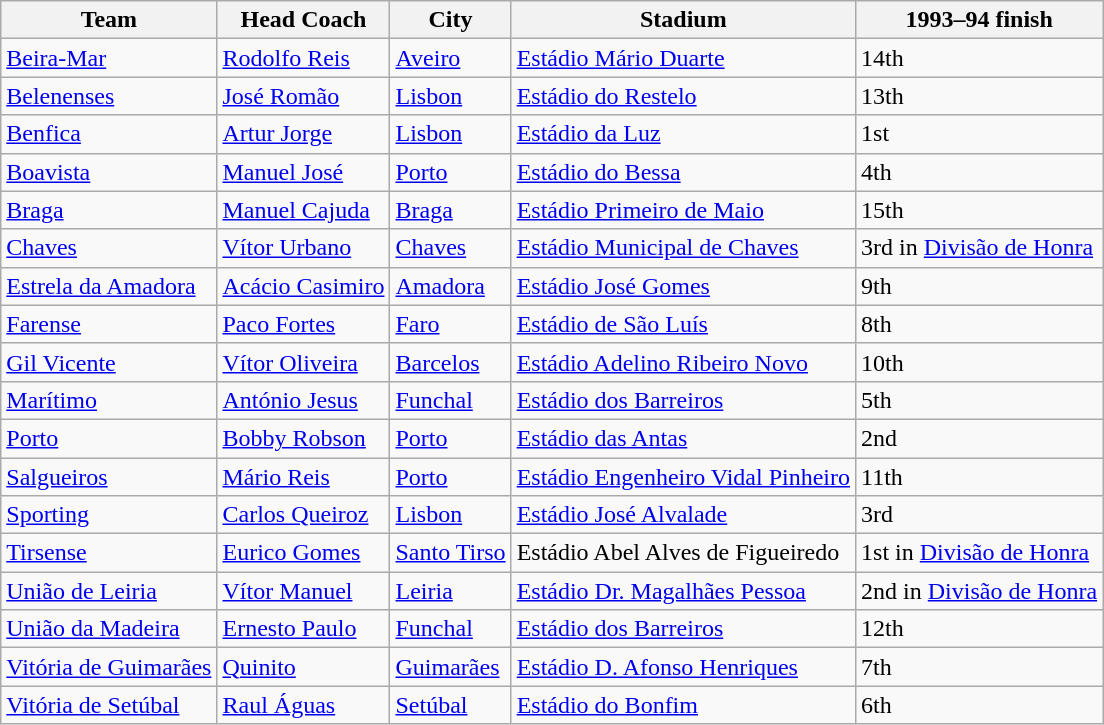<table class="wikitable sortable" style="text-align: left;">
<tr>
<th>Team</th>
<th>Head Coach</th>
<th>City</th>
<th>Stadium</th>
<th data-sort-type="number">1993–94 finish</th>
</tr>
<tr>
<td><a href='#'>Beira-Mar</a></td>
<td> <a href='#'>Rodolfo Reis</a></td>
<td><a href='#'>Aveiro</a></td>
<td><a href='#'>Estádio Mário Duarte</a></td>
<td>14th</td>
</tr>
<tr>
<td><a href='#'>Belenenses</a></td>
<td> <a href='#'>José Romão</a></td>
<td><a href='#'>Lisbon</a></td>
<td><a href='#'>Estádio do Restelo</a></td>
<td>13th</td>
</tr>
<tr>
<td><a href='#'>Benfica</a></td>
<td> <a href='#'>Artur Jorge</a></td>
<td><a href='#'>Lisbon</a></td>
<td><a href='#'>Estádio da Luz</a></td>
<td>1st</td>
</tr>
<tr>
<td><a href='#'>Boavista</a></td>
<td> <a href='#'>Manuel José</a></td>
<td><a href='#'>Porto</a></td>
<td><a href='#'>Estádio do Bessa</a></td>
<td>4th</td>
</tr>
<tr>
<td><a href='#'>Braga</a></td>
<td> <a href='#'>Manuel Cajuda</a></td>
<td><a href='#'>Braga</a></td>
<td><a href='#'>Estádio Primeiro de Maio</a></td>
<td>15th</td>
</tr>
<tr>
<td><a href='#'>Chaves</a></td>
<td> <a href='#'>Vítor Urbano</a></td>
<td><a href='#'>Chaves</a></td>
<td><a href='#'>Estádio Municipal de Chaves</a></td>
<td>3rd in <a href='#'>Divisão de Honra</a></td>
</tr>
<tr>
<td><a href='#'>Estrela da Amadora</a></td>
<td> <a href='#'>Acácio Casimiro</a></td>
<td><a href='#'>Amadora</a></td>
<td><a href='#'>Estádio José Gomes</a></td>
<td>9th</td>
</tr>
<tr>
<td><a href='#'>Farense</a></td>
<td> <a href='#'>Paco Fortes</a></td>
<td><a href='#'>Faro</a></td>
<td><a href='#'>Estádio de São Luís</a></td>
<td>8th</td>
</tr>
<tr>
<td><a href='#'>Gil Vicente</a></td>
<td> <a href='#'>Vítor Oliveira</a></td>
<td><a href='#'>Barcelos</a></td>
<td><a href='#'>Estádio Adelino Ribeiro Novo</a></td>
<td>10th</td>
</tr>
<tr>
<td><a href='#'>Marítimo</a></td>
<td> <a href='#'>António Jesus</a></td>
<td><a href='#'>Funchal</a></td>
<td><a href='#'>Estádio dos Barreiros</a></td>
<td>5th</td>
</tr>
<tr>
<td><a href='#'>Porto</a></td>
<td> <a href='#'>Bobby Robson</a></td>
<td><a href='#'>Porto</a></td>
<td><a href='#'>Estádio das Antas</a></td>
<td>2nd</td>
</tr>
<tr>
<td><a href='#'>Salgueiros</a></td>
<td> <a href='#'>Mário Reis</a></td>
<td><a href='#'>Porto</a></td>
<td><a href='#'>Estádio Engenheiro Vidal Pinheiro</a></td>
<td>11th</td>
</tr>
<tr>
<td><a href='#'>Sporting</a></td>
<td> <a href='#'>Carlos Queiroz</a></td>
<td><a href='#'>Lisbon</a></td>
<td><a href='#'>Estádio José Alvalade</a></td>
<td>3rd</td>
</tr>
<tr>
<td><a href='#'>Tirsense</a></td>
<td> <a href='#'>Eurico Gomes</a></td>
<td><a href='#'>Santo Tirso</a></td>
<td>Estádio Abel Alves de Figueiredo</td>
<td>1st in <a href='#'>Divisão de Honra</a></td>
</tr>
<tr>
<td><a href='#'>União de Leiria</a></td>
<td> <a href='#'>Vítor Manuel</a></td>
<td><a href='#'>Leiria</a></td>
<td><a href='#'>Estádio Dr. Magalhães Pessoa</a></td>
<td>2nd in <a href='#'>Divisão de Honra</a></td>
</tr>
<tr>
<td><a href='#'>União da Madeira</a></td>
<td> <a href='#'>Ernesto Paulo</a></td>
<td><a href='#'>Funchal</a></td>
<td><a href='#'>Estádio dos Barreiros</a></td>
<td>12th</td>
</tr>
<tr>
<td><a href='#'>Vitória de Guimarães</a></td>
<td> <a href='#'>Quinito</a></td>
<td><a href='#'>Guimarães</a></td>
<td><a href='#'>Estádio D. Afonso Henriques</a></td>
<td>7th</td>
</tr>
<tr>
<td><a href='#'>Vitória de Setúbal</a></td>
<td>  <a href='#'>Raul Águas</a></td>
<td><a href='#'>Setúbal</a></td>
<td><a href='#'>Estádio do Bonfim</a></td>
<td>6th</td>
</tr>
</table>
